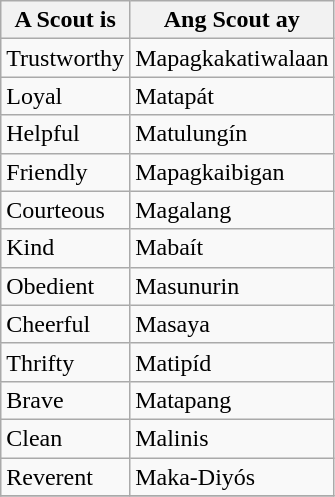<table class="wikitable">
<tr>
<th>A Scout is</th>
<th>Ang Scout ay</th>
</tr>
<tr>
<td>Trustworthy</td>
<td>Mapagkakatiwalaan</td>
</tr>
<tr>
<td>Loyal</td>
<td>Matapát</td>
</tr>
<tr>
<td>Helpful</td>
<td>Matulungín</td>
</tr>
<tr>
<td>Friendly</td>
<td>Mapagkaibigan</td>
</tr>
<tr>
<td>Courteous</td>
<td>Magalang</td>
</tr>
<tr>
<td>Kind</td>
<td>Mabaít</td>
</tr>
<tr>
<td>Obedient</td>
<td>Masunurin</td>
</tr>
<tr>
<td>Cheerful</td>
<td>Masaya</td>
</tr>
<tr>
<td>Thrifty</td>
<td>Matipíd</td>
</tr>
<tr>
<td>Brave</td>
<td>Matapang</td>
</tr>
<tr>
<td>Clean</td>
<td>Malinis</td>
</tr>
<tr>
<td>Reverent</td>
<td>Maka-Diyós</td>
</tr>
<tr>
</tr>
</table>
